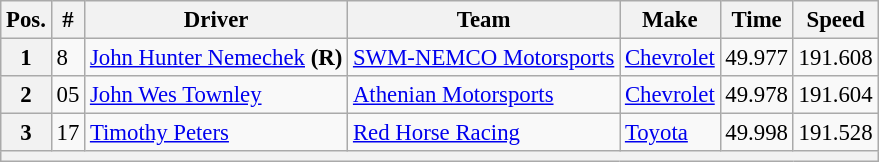<table class="wikitable" style="font-size:95%">
<tr>
<th>Pos.</th>
<th>#</th>
<th>Driver</th>
<th>Team</th>
<th>Make</th>
<th>Time</th>
<th>Speed</th>
</tr>
<tr>
<th>1</th>
<td>8</td>
<td><a href='#'>John Hunter Nemechek</a> <strong>(R)</strong></td>
<td><a href='#'>SWM-NEMCO Motorsports</a></td>
<td><a href='#'>Chevrolet</a></td>
<td>49.977</td>
<td>191.608</td>
</tr>
<tr>
<th>2</th>
<td>05</td>
<td><a href='#'>John Wes Townley</a></td>
<td><a href='#'>Athenian Motorsports</a></td>
<td><a href='#'>Chevrolet</a></td>
<td>49.978</td>
<td>191.604</td>
</tr>
<tr>
<th>3</th>
<td>17</td>
<td><a href='#'>Timothy Peters</a></td>
<td><a href='#'>Red Horse Racing</a></td>
<td><a href='#'>Toyota</a></td>
<td>49.998</td>
<td>191.528</td>
</tr>
<tr>
<th colspan="7"></th>
</tr>
</table>
